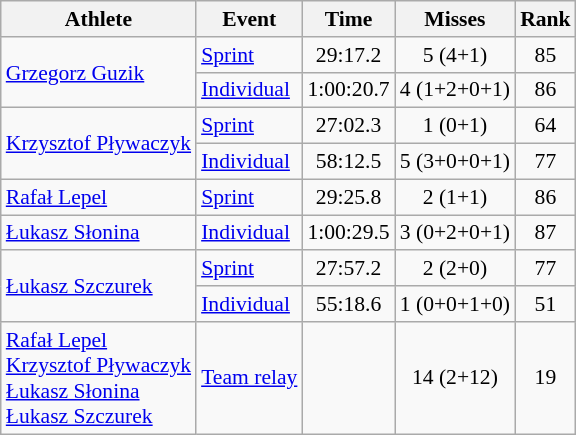<table class="wikitable" style="font-size:90%">
<tr>
<th>Athlete</th>
<th>Event</th>
<th>Time</th>
<th>Misses</th>
<th>Rank</th>
</tr>
<tr align=center>
<td align=left rowspan=2><a href='#'>Grzegorz Guzik</a></td>
<td align=left><a href='#'>Sprint</a></td>
<td>29:17.2</td>
<td>5 (4+1)</td>
<td>85</td>
</tr>
<tr align=center>
<td align=left><a href='#'>Individual</a></td>
<td>1:00:20.7</td>
<td>4 (1+2+0+1)</td>
<td>86</td>
</tr>
<tr align=center>
<td align=left rowspan=2><a href='#'>Krzysztof Pływaczyk</a></td>
<td align=left><a href='#'>Sprint</a></td>
<td>27:02.3</td>
<td>1 (0+1)</td>
<td>64</td>
</tr>
<tr align=center>
<td align=left><a href='#'>Individual</a></td>
<td>58:12.5</td>
<td>5 (3+0+0+1)</td>
<td>77</td>
</tr>
<tr align=center>
<td align=left><a href='#'>Rafał Lepel</a></td>
<td align=left><a href='#'>Sprint</a></td>
<td>29:25.8</td>
<td>2 (1+1)</td>
<td>86</td>
</tr>
<tr align=center>
<td align=left><a href='#'>Łukasz Słonina</a></td>
<td align=left><a href='#'>Individual</a></td>
<td>1:00:29.5</td>
<td>3 (0+2+0+1)</td>
<td>87</td>
</tr>
<tr align=center>
<td align=left rowspan=2><a href='#'>Łukasz Szczurek</a></td>
<td align=left><a href='#'>Sprint</a></td>
<td>27:57.2</td>
<td>2 (2+0)</td>
<td>77</td>
</tr>
<tr align=center>
<td align=left><a href='#'>Individual</a></td>
<td>55:18.6</td>
<td>1 (0+0+1+0)</td>
<td>51</td>
</tr>
<tr align=center>
<td align=left><a href='#'>Rafał Lepel</a><br><a href='#'>Krzysztof Pływaczyk</a><br><a href='#'>Łukasz Słonina</a><br><a href='#'>Łukasz Szczurek</a></td>
<td align=left><a href='#'>Team relay</a></td>
<td></td>
<td>14 (2+12)</td>
<td>19</td>
</tr>
</table>
